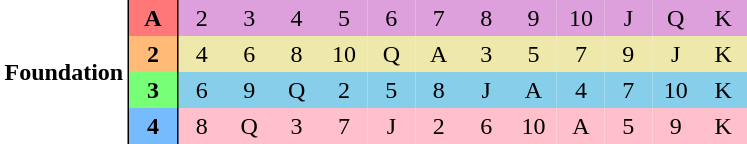<table cellspacing="0" cellpadding="3" style="text-align: center">
<tr bgcolor="plum">
<th rowspan="4" bgcolor="#ffffff" style="border-right: 1px solid #000">Foundation</th>
<th bgcolor="#ff7777" style="border-right: 1px solid #000; width: 1.6em">A</th>
<td style="width: 1.6em">2</td>
<td style="width: 1.6em">3</td>
<td style="width: 1.6em">4</td>
<td style="width: 1.6em">5</td>
<td style="width: 1.6em">6</td>
<td style="width: 1.6em">7</td>
<td style="width: 1.6em">8</td>
<td style="width: 1.6em">9</td>
<td style="width: 1.6em">10</td>
<td style="width: 1.6em">J</td>
<td style="width: 1.6em">Q</td>
<td style="width: 1.6em">K</td>
</tr>
<tr bgcolor="palegoldenrod">
<th bgcolor="#ffbb77" style="border-right: 1px solid #000">2</th>
<td>4</td>
<td>6</td>
<td>8</td>
<td>10</td>
<td>Q</td>
<td>A</td>
<td>3</td>
<td>5</td>
<td>7</td>
<td>9</td>
<td>J</td>
<td>K</td>
</tr>
<tr bgcolor="skyblue">
<th bgcolor="#77ff77" style="border-right: 1px solid #000">3</th>
<td>6</td>
<td>9</td>
<td>Q</td>
<td>2</td>
<td>5</td>
<td>8</td>
<td>J</td>
<td>A</td>
<td>4</td>
<td>7</td>
<td>10</td>
<td>K</td>
</tr>
<tr bgcolor="pink">
<th bgcolor="#77bbff" style="border-right: 1px solid #000">4</th>
<td>8</td>
<td>Q</td>
<td>3</td>
<td>7</td>
<td>J</td>
<td>2</td>
<td>6</td>
<td>10</td>
<td>A</td>
<td>5</td>
<td>9</td>
<td>K</td>
</tr>
<tr>
</tr>
</table>
